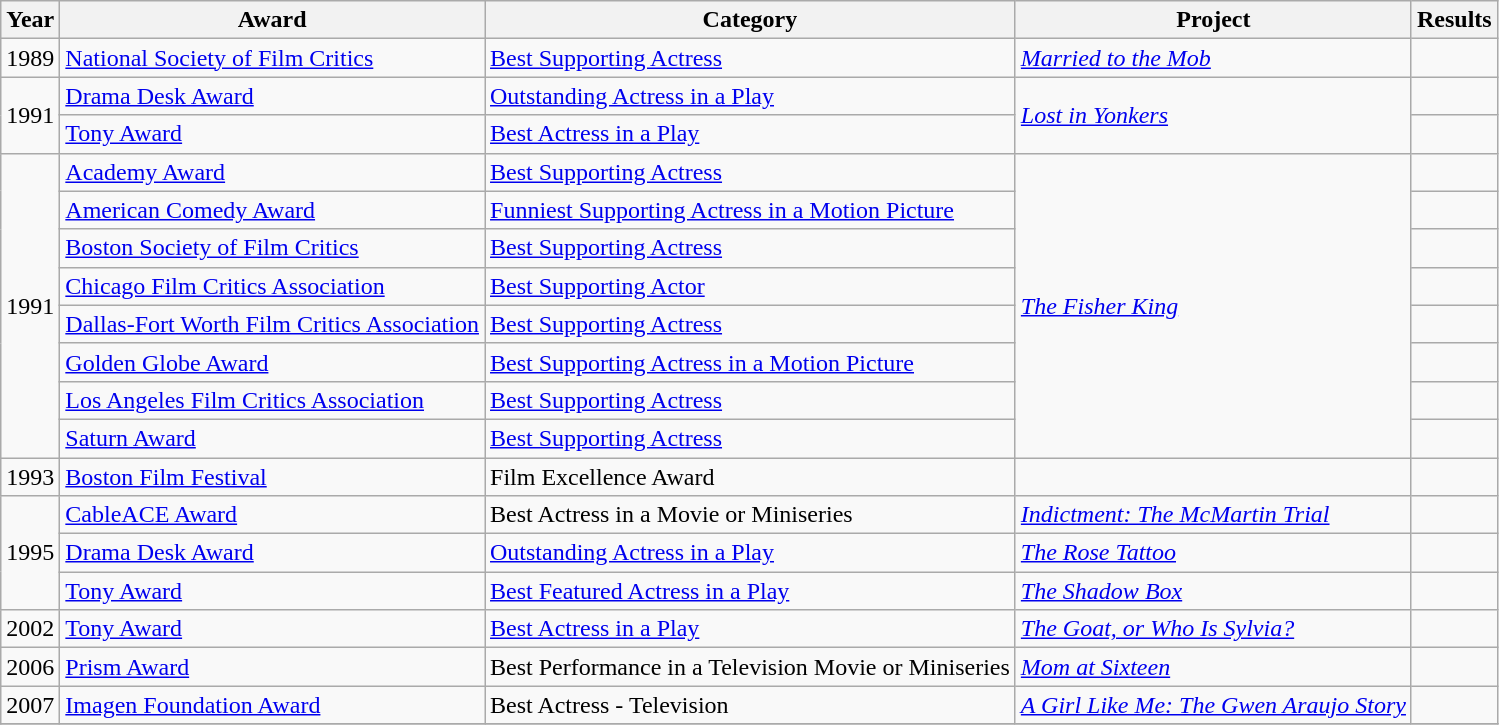<table class="wikitable sortable">
<tr>
<th>Year</th>
<th>Award</th>
<th>Category</th>
<th>Project</th>
<th>Results</th>
</tr>
<tr>
<td>1989</td>
<td><a href='#'>National Society of Film Critics</a></td>
<td><a href='#'>Best Supporting Actress</a></td>
<td><em><a href='#'>Married to the Mob</a></em></td>
<td></td>
</tr>
<tr>
<td rowspan=2>1991</td>
<td><a href='#'>Drama Desk Award</a></td>
<td><a href='#'>Outstanding Actress in a Play</a></td>
<td rowspan=2><em><a href='#'>Lost in Yonkers</a></em></td>
<td></td>
</tr>
<tr>
<td><a href='#'>Tony Award</a></td>
<td><a href='#'>Best Actress in a Play</a></td>
<td></td>
</tr>
<tr>
<td rowspan="8">1991</td>
<td><a href='#'>Academy Award</a></td>
<td><a href='#'>Best Supporting Actress</a></td>
<td rowspan="8"><em><a href='#'>The Fisher King</a></em></td>
<td></td>
</tr>
<tr>
<td><a href='#'>American Comedy Award</a></td>
<td><a href='#'>Funniest Supporting Actress in a Motion Picture</a></td>
<td></td>
</tr>
<tr>
<td><a href='#'>Boston Society of Film Critics</a></td>
<td><a href='#'>Best Supporting Actress</a></td>
<td></td>
</tr>
<tr>
<td><a href='#'>Chicago Film Critics Association</a></td>
<td><a href='#'>Best Supporting Actor</a></td>
<td></td>
</tr>
<tr>
<td><a href='#'>Dallas-Fort Worth Film Critics Association</a></td>
<td><a href='#'>Best Supporting Actress</a></td>
<td></td>
</tr>
<tr>
<td><a href='#'>Golden Globe Award</a></td>
<td><a href='#'>Best Supporting Actress in a Motion Picture</a></td>
<td></td>
</tr>
<tr>
<td><a href='#'>Los Angeles Film Critics Association</a></td>
<td><a href='#'>Best Supporting Actress</a></td>
<td></td>
</tr>
<tr>
<td><a href='#'>Saturn Award</a></td>
<td><a href='#'>Best Supporting Actress</a></td>
<td></td>
</tr>
<tr>
<td>1993</td>
<td><a href='#'>Boston Film Festival</a></td>
<td>Film Excellence Award</td>
<td></td>
<td></td>
</tr>
<tr>
<td rowspan="3">1995</td>
<td><a href='#'>CableACE Award</a></td>
<td>Best Actress in a Movie or Miniseries</td>
<td><em><a href='#'>Indictment: The McMartin Trial</a></em></td>
<td></td>
</tr>
<tr>
<td><a href='#'>Drama Desk Award</a></td>
<td><a href='#'>Outstanding Actress in a Play</a></td>
<td><em><a href='#'>The Rose Tattoo</a></em></td>
<td></td>
</tr>
<tr>
<td><a href='#'>Tony Award</a></td>
<td><a href='#'>Best Featured Actress in a Play</a></td>
<td><em><a href='#'>The Shadow Box</a></em></td>
<td></td>
</tr>
<tr>
<td>2002</td>
<td><a href='#'>Tony Award</a></td>
<td><a href='#'>Best Actress in a Play</a></td>
<td><em><a href='#'>The Goat, or Who Is Sylvia?</a></em></td>
<td></td>
</tr>
<tr>
<td>2006</td>
<td><a href='#'>Prism Award</a></td>
<td>Best Performance in a Television Movie or Miniseries</td>
<td><em><a href='#'>Mom at Sixteen</a></em></td>
<td></td>
</tr>
<tr>
<td>2007</td>
<td><a href='#'>Imagen Foundation Award</a></td>
<td>Best Actress - Television</td>
<td><em><a href='#'>A Girl Like Me: The Gwen Araujo Story</a></em></td>
<td></td>
</tr>
<tr>
</tr>
</table>
